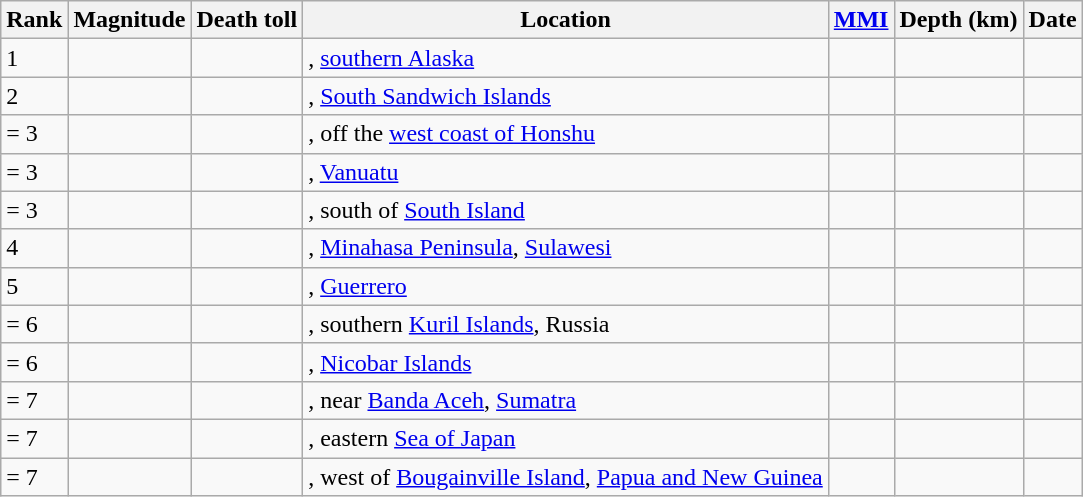<table class="sortable wikitable" style="font-size:100%;">
<tr>
<th>Rank</th>
<th>Magnitude</th>
<th>Death toll</th>
<th>Location</th>
<th><a href='#'>MMI</a></th>
<th>Depth (km)</th>
<th>Date</th>
</tr>
<tr>
<td>1</td>
<td></td>
<td></td>
<td>, <a href='#'>southern Alaska</a></td>
<td></td>
<td></td>
<td></td>
</tr>
<tr>
<td>2</td>
<td></td>
<td></td>
<td>, <a href='#'>South Sandwich Islands</a></td>
<td></td>
<td></td>
<td></td>
</tr>
<tr>
<td>= 3</td>
<td></td>
<td></td>
<td>, off the <a href='#'>west coast of Honshu</a></td>
<td></td>
<td></td>
<td></td>
</tr>
<tr>
<td>= 3</td>
<td></td>
<td></td>
<td>, <a href='#'>Vanuatu</a></td>
<td></td>
<td></td>
<td></td>
</tr>
<tr>
<td>= 3</td>
<td></td>
<td></td>
<td>, south of <a href='#'>South Island</a></td>
<td></td>
<td></td>
<td></td>
</tr>
<tr>
<td>4</td>
<td></td>
<td></td>
<td>, <a href='#'>Minahasa Peninsula</a>, <a href='#'>Sulawesi</a></td>
<td></td>
<td></td>
<td></td>
</tr>
<tr>
<td>5</td>
<td></td>
<td></td>
<td>, <a href='#'>Guerrero</a></td>
<td></td>
<td></td>
<td></td>
</tr>
<tr>
<td>= 6</td>
<td></td>
<td></td>
<td>, southern <a href='#'>Kuril Islands</a>, Russia</td>
<td></td>
<td></td>
<td></td>
</tr>
<tr>
<td>= 6</td>
<td></td>
<td></td>
<td>, <a href='#'>Nicobar Islands</a></td>
<td></td>
<td></td>
<td></td>
</tr>
<tr>
<td>= 7</td>
<td></td>
<td></td>
<td>, near <a href='#'>Banda Aceh</a>, <a href='#'>Sumatra</a></td>
<td></td>
<td></td>
<td></td>
</tr>
<tr>
<td>= 7</td>
<td></td>
<td></td>
<td>, eastern <a href='#'>Sea of Japan</a></td>
<td></td>
<td></td>
<td></td>
</tr>
<tr>
<td>= 7</td>
<td></td>
<td></td>
<td>, west of <a href='#'>Bougainville Island</a>, <a href='#'>Papua and New Guinea</a></td>
<td></td>
<td></td>
<td></td>
</tr>
</table>
